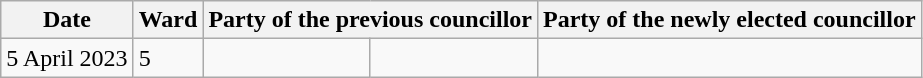<table class="wikitable">
<tr>
<th>Date</th>
<th>Ward</th>
<th colspan=2>Party of the previous councillor</th>
<th colspan=2>Party of the newly elected councillor</th>
</tr>
<tr>
<td>5 April 2023</td>
<td>5</td>
<td></td>
<td></td>
</tr>
</table>
